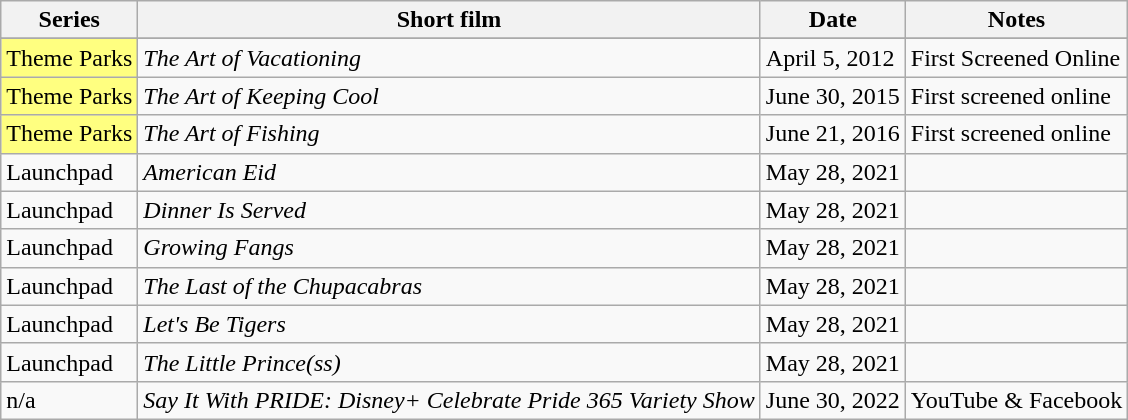<table class="wikitable sortable">
<tr>
<th>Series</th>
<th>Short film</th>
<th>Date</th>
<th>Notes</th>
</tr>
<tr>
</tr>
<tr>
<td bgcolor="#ffff80">Theme Parks</td>
<td><em>The Art of Vacationing</em></td>
<td>April 5, 2012</td>
<td>First Screened Online</td>
</tr>
<tr>
<td bgcolor="#ffff80">Theme Parks</td>
<td><em>The Art of Keeping Cool</em></td>
<td>June 30, 2015</td>
<td>First screened online</td>
</tr>
<tr>
<td bgcolor="#ffff80">Theme Parks</td>
<td><em>The Art of Fishing</em></td>
<td>June 21, 2016</td>
<td>First screened online</td>
</tr>
<tr>
<td>Launchpad</td>
<td><em>American Eid</em></td>
<td>May 28, 2021</td>
<td></td>
</tr>
<tr>
<td>Launchpad</td>
<td><em>Dinner Is Served</em></td>
<td>May 28, 2021</td>
<td></td>
</tr>
<tr>
<td>Launchpad</td>
<td><em>Growing Fangs</em></td>
<td>May 28, 2021</td>
<td></td>
</tr>
<tr>
<td>Launchpad</td>
<td><em>The Last of the Chupacabras</em></td>
<td>May 28, 2021</td>
<td></td>
</tr>
<tr>
<td>Launchpad</td>
<td><em>Let's Be Tigers</em></td>
<td>May 28, 2021</td>
<td></td>
</tr>
<tr>
<td>Launchpad</td>
<td><em>The Little Prince(ss)</em></td>
<td>May 28, 2021</td>
<td></td>
</tr>
<tr>
<td>n/a</td>
<td><em>Say It With PRIDE: Disney+ Celebrate Pride 365 Variety Show</em></td>
<td>June 30, 2022</td>
<td>YouTube & Facebook</td>
</tr>
</table>
